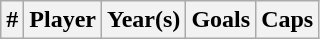<table class="wikitable sortable">
<tr>
<th width =>#</th>
<th width =>Player</th>
<th width =>Year(s)</th>
<th width =>Goals</th>
<th width =>Caps<br></th>
</tr>
</table>
